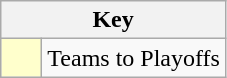<table class="wikitable" style="text-align: center">
<tr>
<th colspan=2>Key</th>
</tr>
<tr>
<td style="background:#ffffcc; width:20px;"></td>
<td align=left>Teams to Playoffs</td>
</tr>
</table>
